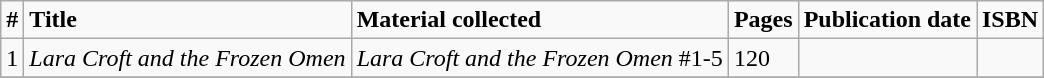<table class="wikitable">
<tr>
<td><strong>#</strong></td>
<td><strong>Title</strong></td>
<td><strong>Material collected</strong></td>
<td><strong>Pages</strong></td>
<td><strong>Publication date</strong></td>
<td><strong>ISBN</strong></td>
</tr>
<tr>
<td>1</td>
<td><em>Lara Croft and the Frozen Omen</em></td>
<td><em>Lara Croft and the Frozen Omen</em> #1-5</td>
<td>120</td>
<td></td>
<td></td>
</tr>
<tr>
</tr>
</table>
